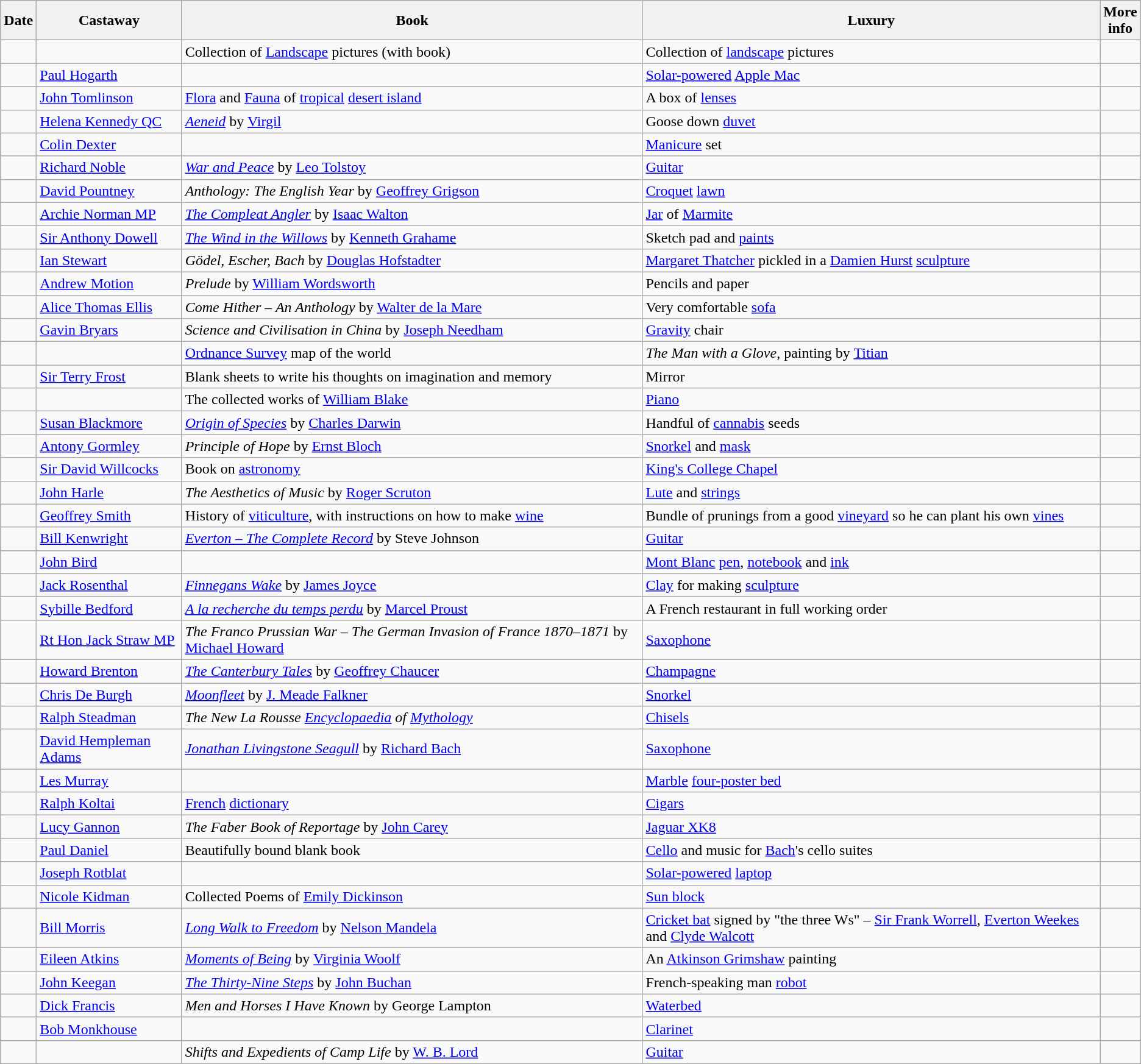<table class="wikitable sortable">
<tr>
<th>Date</th>
<th>Castaway</th>
<th>Book</th>
<th>Luxury</th>
<th class="unsortable">More<br>info</th>
</tr>
<tr>
<td></td>
<td></td>
<td>Collection of <a href='#'>Landscape</a> pictures (with book)</td>
<td>Collection of <a href='#'>landscape</a> pictures</td>
<td></td>
</tr>
<tr>
<td></td>
<td><a href='#'>Paul Hogarth</a></td>
<td></td>
<td><a href='#'>Solar-powered</a> <a href='#'>Apple Mac</a></td>
<td></td>
</tr>
<tr>
<td></td>
<td><a href='#'>John Tomlinson</a></td>
<td><a href='#'>Flora</a> and <a href='#'>Fauna</a> of <a href='#'>tropical</a> <a href='#'>desert island</a></td>
<td>A box of <a href='#'>lenses</a></td>
<td></td>
</tr>
<tr>
<td></td>
<td><a href='#'>Helena Kennedy QC</a></td>
<td><em><a href='#'>Aeneid</a></em> by <a href='#'>Virgil</a></td>
<td>Goose down <a href='#'>duvet</a></td>
<td></td>
</tr>
<tr>
<td></td>
<td><a href='#'>Colin Dexter</a></td>
<td></td>
<td><a href='#'>Manicure</a> set</td>
<td></td>
</tr>
<tr>
<td></td>
<td><a href='#'>Richard Noble</a></td>
<td><em><a href='#'>War and Peace</a></em> by <a href='#'>Leo Tolstoy</a></td>
<td><a href='#'>Guitar</a></td>
<td></td>
</tr>
<tr>
<td></td>
<td><a href='#'>David Pountney</a></td>
<td><em>Anthology: The English Year</em> by <a href='#'>Geoffrey Grigson</a></td>
<td><a href='#'>Croquet</a> <a href='#'>lawn</a></td>
<td></td>
</tr>
<tr>
<td></td>
<td><a href='#'>Archie Norman MP</a></td>
<td><em><a href='#'>The Compleat Angler</a></em> by <a href='#'>Isaac Walton</a></td>
<td><a href='#'>Jar</a> of <a href='#'>Marmite</a></td>
<td></td>
</tr>
<tr>
<td></td>
<td><a href='#'>Sir Anthony Dowell</a></td>
<td><em><a href='#'>The Wind in the Willows</a></em> by <a href='#'>Kenneth Grahame</a></td>
<td>Sketch pad and <a href='#'>paints</a></td>
<td></td>
</tr>
<tr>
<td></td>
<td><a href='#'>Ian Stewart</a></td>
<td><em>Gödel, Escher, Bach</em> by <a href='#'>Douglas Hofstadter</a></td>
<td><a href='#'>Margaret Thatcher</a> pickled in a <a href='#'>Damien Hurst</a> <a href='#'>sculpture</a></td>
<td></td>
</tr>
<tr>
<td></td>
<td><a href='#'>Andrew Motion</a></td>
<td><em>Prelude</em> by <a href='#'>William Wordsworth</a></td>
<td>Pencils and paper</td>
<td></td>
</tr>
<tr>
<td></td>
<td><a href='#'>Alice Thomas Ellis</a></td>
<td><em>Come Hither – An Anthology</em> by <a href='#'>Walter de la Mare</a></td>
<td>Very comfortable <a href='#'>sofa</a></td>
<td></td>
</tr>
<tr>
<td></td>
<td><a href='#'>Gavin Bryars</a></td>
<td><em>Science and Civilisation in China</em> by <a href='#'>Joseph Needham</a></td>
<td><a href='#'>Gravity</a> chair</td>
<td></td>
</tr>
<tr>
<td></td>
<td></td>
<td><a href='#'>Ordnance Survey</a> map of the world</td>
<td><em>The Man with a Glove</em>, painting by <a href='#'>Titian</a></td>
<td></td>
</tr>
<tr>
<td></td>
<td><a href='#'>Sir Terry Frost</a></td>
<td>Blank sheets to write his thoughts on imagination and memory</td>
<td>Mirror</td>
<td></td>
</tr>
<tr>
<td></td>
<td></td>
<td>The collected works of <a href='#'>William Blake</a></td>
<td><a href='#'>Piano</a></td>
<td></td>
</tr>
<tr>
<td></td>
<td><a href='#'>Susan Blackmore</a></td>
<td><em><a href='#'>Origin of Species</a></em> by <a href='#'>Charles Darwin</a></td>
<td>Handful of <a href='#'>cannabis</a> seeds</td>
<td></td>
</tr>
<tr>
<td></td>
<td><a href='#'>Antony Gormley</a></td>
<td><em>Principle of Hope</em> by <a href='#'>Ernst Bloch</a></td>
<td><a href='#'>Snorkel</a> and <a href='#'>mask</a></td>
<td></td>
</tr>
<tr>
<td></td>
<td><a href='#'>Sir David Willcocks</a></td>
<td>Book on <a href='#'>astronomy</a></td>
<td><a href='#'>King's College Chapel</a></td>
<td></td>
</tr>
<tr>
<td></td>
<td><a href='#'>John Harle</a></td>
<td><em>The Aesthetics of Music</em> by <a href='#'>Roger Scruton</a></td>
<td><a href='#'>Lute</a> and <a href='#'>strings</a></td>
<td></td>
</tr>
<tr>
<td></td>
<td><a href='#'>Geoffrey Smith</a></td>
<td>History of <a href='#'>viticulture</a>, with instructions on how to make <a href='#'>wine</a></td>
<td>Bundle of prunings from a good <a href='#'>vineyard</a> so he can plant his own <a href='#'>vines</a></td>
<td></td>
</tr>
<tr>
<td></td>
<td><a href='#'>Bill Kenwright</a></td>
<td><em><a href='#'>Everton – The Complete Record</a></em> by Steve Johnson</td>
<td><a href='#'>Guitar</a></td>
<td></td>
</tr>
<tr>
<td></td>
<td><a href='#'>John Bird</a></td>
<td></td>
<td><a href='#'>Mont Blanc</a> <a href='#'>pen</a>, <a href='#'>notebook</a> and <a href='#'>ink</a></td>
<td></td>
</tr>
<tr>
<td></td>
<td><a href='#'>Jack Rosenthal</a></td>
<td><em><a href='#'>Finnegans Wake</a></em> by <a href='#'>James Joyce</a></td>
<td><a href='#'>Clay</a> for making <a href='#'>sculpture</a></td>
<td></td>
</tr>
<tr>
<td></td>
<td><a href='#'>Sybille Bedford</a></td>
<td><em><a href='#'>A la recherche du temps perdu</a></em>  by <a href='#'>Marcel Proust</a></td>
<td>A French restaurant in full working order</td>
<td></td>
</tr>
<tr>
<td></td>
<td><a href='#'>Rt Hon Jack Straw MP</a></td>
<td><em>The Franco Prussian War – The German Invasion of France 1870–1871</em> by <a href='#'>Michael Howard</a></td>
<td><a href='#'>Saxophone</a></td>
<td></td>
</tr>
<tr>
<td></td>
<td><a href='#'>Howard Brenton</a></td>
<td><em><a href='#'>The Canterbury Tales</a></em> by <a href='#'>Geoffrey Chaucer</a></td>
<td><a href='#'>Champagne</a></td>
<td></td>
</tr>
<tr>
<td></td>
<td><a href='#'>Chris De Burgh</a></td>
<td><em><a href='#'>Moonfleet</a></em> by <a href='#'>J. Meade Falkner</a></td>
<td><a href='#'>Snorkel</a></td>
<td></td>
</tr>
<tr>
<td></td>
<td><a href='#'>Ralph Steadman</a></td>
<td><em>The New La Rousse <a href='#'>Encyclopaedia</a> of <a href='#'>Mythology</a></em></td>
<td><a href='#'>Chisels</a></td>
<td></td>
</tr>
<tr>
<td></td>
<td><a href='#'>David Hempleman Adams</a></td>
<td><em><a href='#'>Jonathan Livingstone Seagull</a></em> by <a href='#'>Richard Bach</a></td>
<td><a href='#'>Saxophone</a></td>
<td></td>
</tr>
<tr>
<td></td>
<td><a href='#'>Les Murray</a></td>
<td></td>
<td><a href='#'>Marble</a> <a href='#'>four-poster bed</a></td>
<td></td>
</tr>
<tr>
<td></td>
<td><a href='#'>Ralph Koltai</a></td>
<td><a href='#'>French</a> <a href='#'>dictionary</a></td>
<td><a href='#'>Cigars</a></td>
<td></td>
</tr>
<tr>
<td></td>
<td><a href='#'>Lucy Gannon</a></td>
<td><em>The Faber Book of Reportage</em> by <a href='#'>John Carey</a></td>
<td><a href='#'>Jaguar XK8</a></td>
<td></td>
</tr>
<tr>
<td></td>
<td><a href='#'>Paul Daniel</a></td>
<td>Beautifully bound blank book</td>
<td><a href='#'>Cello</a> and music for <a href='#'>Bach</a>'s cello suites</td>
<td></td>
</tr>
<tr>
<td></td>
<td><a href='#'>Joseph Rotblat</a></td>
<td></td>
<td><a href='#'>Solar-powered</a> <a href='#'>laptop</a></td>
<td></td>
</tr>
<tr>
<td></td>
<td><a href='#'>Nicole Kidman</a></td>
<td>Collected Poems of <a href='#'>Emily Dickinson</a></td>
<td><a href='#'>Sun block</a></td>
<td></td>
</tr>
<tr>
<td></td>
<td><a href='#'>Bill Morris</a></td>
<td><em><a href='#'>Long Walk to Freedom</a></em> by <a href='#'>Nelson Mandela</a></td>
<td><a href='#'>Cricket bat</a> signed by "the three Ws" – <a href='#'>Sir Frank Worrell</a>, <a href='#'>Everton Weekes</a> and <a href='#'>Clyde Walcott</a></td>
<td></td>
</tr>
<tr>
<td></td>
<td><a href='#'>Eileen Atkins</a></td>
<td><em><a href='#'>Moments of Being</a></em> by <a href='#'>Virginia Woolf</a></td>
<td>An <a href='#'>Atkinson Grimshaw</a> painting</td>
<td></td>
</tr>
<tr>
<td></td>
<td><a href='#'>John Keegan</a></td>
<td><em><a href='#'>The Thirty-Nine Steps</a></em> by <a href='#'>John Buchan</a></td>
<td>French-speaking man <a href='#'>robot</a></td>
<td></td>
</tr>
<tr>
<td></td>
<td><a href='#'>Dick Francis</a></td>
<td><em>Men and Horses I Have Known</em> by George Lampton</td>
<td><a href='#'>Waterbed</a></td>
<td></td>
</tr>
<tr>
<td></td>
<td><a href='#'>Bob Monkhouse</a></td>
<td></td>
<td><a href='#'>Clarinet</a></td>
<td></td>
</tr>
<tr>
<td></td>
<td></td>
<td><em>Shifts and Expedients of Camp Life</em> by <a href='#'>W. B. Lord</a></td>
<td><a href='#'>Guitar</a></td>
<td></td>
</tr>
</table>
